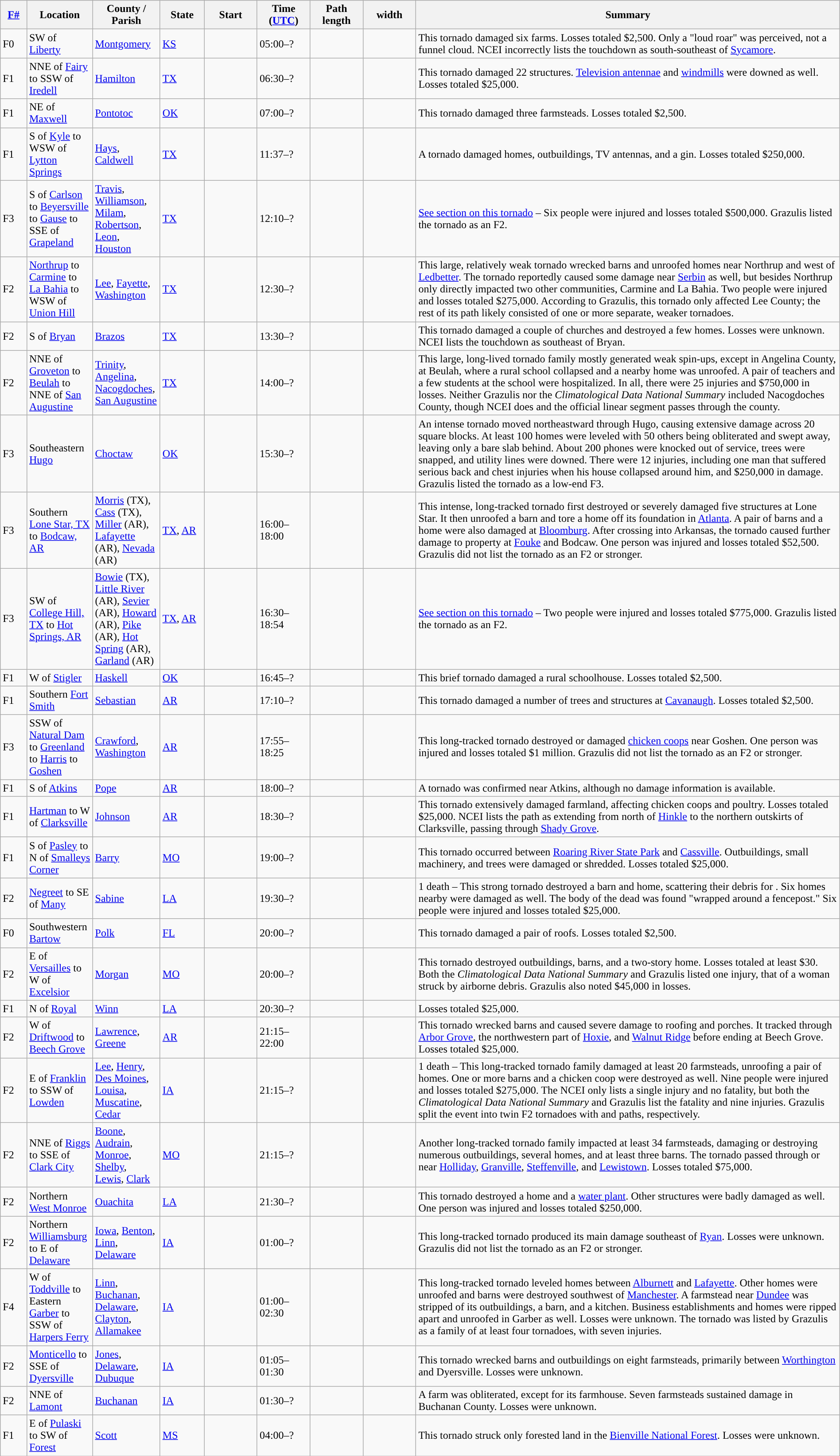<table class="wikitable sortable" style="width:100%;">
<tr>
<th scope="col"  style="width:3%; text-align:center;"><a href='#'>F#</a></th>
<th scope="col"  style="width:7%; text-align:center;" class="unsortable">Location</th>
<th scope="col"  style="width:6%; text-align:center;" class="unsortable">County / Parish</th>
<th scope="col"  style="width:5%; text-align:center;">State</th>
<th scope="col"  style="width:6%; text-align:center;">Start<br></th>
<th scope="col"  style="width:6%; text-align:center;">Time (<a href='#'>UTC</a>)</th>
<th scope="col"  style="width:6%; text-align:center;">Path length</th>
<th scope="col"  style="width:6%; text-align:center;"> width</th>
<th scope="col" class="unsortable" style="width:48%; text-align:center;">Summary</th>
</tr>
<tr>
<td>F0</td>
<td>SW of <a href='#'>Liberty</a></td>
<td><a href='#'>Montgomery</a></td>
<td><a href='#'>KS</a></td>
<td></td>
<td>05:00–?</td>
<td></td>
<td></td>
<td>This tornado damaged six farms. Losses totaled $2,500. Only a "loud roar" was perceived, not a funnel cloud. NCEI incorrectly lists the touchdown as south-southeast of <a href='#'>Sycamore</a>.</td>
</tr>
<tr>
<td>F1</td>
<td>NNE of <a href='#'>Fairy</a> to SSW of <a href='#'>Iredell</a></td>
<td><a href='#'>Hamilton</a></td>
<td><a href='#'>TX</a></td>
<td></td>
<td>06:30–?</td>
<td></td>
<td></td>
<td>This tornado damaged 22 structures. <a href='#'>Television antennae</a> and <a href='#'>windmills</a> were downed as well. Losses totaled $25,000.</td>
</tr>
<tr>
<td>F1</td>
<td>NE of <a href='#'>Maxwell</a></td>
<td><a href='#'>Pontotoc</a></td>
<td><a href='#'>OK</a></td>
<td></td>
<td>07:00–?</td>
<td></td>
<td></td>
<td>This tornado damaged three farmsteads. Losses totaled $2,500.</td>
</tr>
<tr>
<td>F1</td>
<td>S of <a href='#'>Kyle</a> to WSW of <a href='#'>Lytton Springs</a></td>
<td><a href='#'>Hays</a>, <a href='#'>Caldwell</a></td>
<td><a href='#'>TX</a></td>
<td></td>
<td>11:37–?</td>
<td></td>
<td></td>
<td>A tornado damaged homes, outbuildings, TV antennas, and a gin. Losses totaled $250,000.</td>
</tr>
<tr>
<td>F3</td>
<td>S of <a href='#'>Carlson</a> to <a href='#'>Beyersville</a> to <a href='#'>Gause</a> to SSE of <a href='#'>Grapeland</a></td>
<td><a href='#'>Travis</a>, <a href='#'>Williamson</a>, <a href='#'>Milam</a>, <a href='#'>Robertson</a>, <a href='#'>Leon</a>, <a href='#'>Houston</a></td>
<td><a href='#'>TX</a></td>
<td></td>
<td>12:10–?</td>
<td></td>
<td></td>
<td><a href='#'>See section on this tornado</a> – Six people were injured and losses totaled $500,000. Grazulis listed the tornado as an F2.</td>
</tr>
<tr>
<td>F2</td>
<td><a href='#'>Northrup</a> to <a href='#'>Carmine</a> to <a href='#'>La Bahia</a> to WSW of <a href='#'>Union Hill</a></td>
<td><a href='#'>Lee</a>, <a href='#'>Fayette</a>, <a href='#'>Washington</a></td>
<td><a href='#'>TX</a></td>
<td></td>
<td>12:30–?</td>
<td></td>
<td></td>
<td>This large, relatively weak tornado wrecked barns and unroofed homes near Northrup and west of <a href='#'>Ledbetter</a>. The tornado reportedly caused some damage near <a href='#'>Serbin</a> as well, but besides Northrup only directly impacted two other communities, Carmine and La Bahia. Two people were injured and losses totaled $275,000. According to Grazulis, this tornado only affected Lee County; the rest of its path likely consisted of one or more separate, weaker tornadoes.</td>
</tr>
<tr>
<td>F2</td>
<td>S of <a href='#'>Bryan</a></td>
<td><a href='#'>Brazos</a></td>
<td><a href='#'>TX</a></td>
<td></td>
<td>13:30–?</td>
<td></td>
<td></td>
<td>This tornado damaged a couple of churches and destroyed a few homes. Losses were unknown. NCEI lists the touchdown as southeast of Bryan.</td>
</tr>
<tr>
<td>F2</td>
<td>NNE of <a href='#'>Groveton</a> to <a href='#'>Beulah</a> to NNE of <a href='#'>San Augustine</a></td>
<td><a href='#'>Trinity</a>, <a href='#'>Angelina</a>, <a href='#'>Nacogdoches</a>, <a href='#'>San Augustine</a></td>
<td><a href='#'>TX</a></td>
<td></td>
<td>14:00–?</td>
<td></td>
<td></td>
<td>This large, long-lived tornado family mostly generated weak spin-ups, except in Angelina County, at Beulah, where a rural school collapsed and a nearby home was unroofed. A pair of teachers and a few students at the school were hospitalized. In all, there were 25 injuries and $750,000 in losses. Neither Grazulis nor the <em>Climatological Data National Summary</em> included Nacogdoches County, though NCEI does and the official linear segment passes through the county.</td>
</tr>
<tr>
<td>F3</td>
<td>Southeastern <a href='#'>Hugo</a></td>
<td><a href='#'>Choctaw</a></td>
<td><a href='#'>OK</a></td>
<td></td>
<td>15:30–?</td>
<td></td>
<td></td>
<td>An intense tornado moved northeastward through Hugo, causing extensive damage across 20 square blocks. At least 100 homes were leveled with 50 others being obliterated and swept away, leaving only a bare slab behind. About 200 phones were knocked out of service, trees were snapped, and utility lines were downed. There were 12 injuries, including one man that suffered serious back and chest injuries when his house collapsed around him, and $250,000 in damage. Grazulis listed the tornado as a low-end F3.</td>
</tr>
<tr>
<td>F3</td>
<td>Southern <a href='#'>Lone Star, TX</a> to <a href='#'>Bodcaw, AR</a></td>
<td><a href='#'>Morris</a> (TX), <a href='#'>Cass</a> (TX), <a href='#'>Miller</a> (AR), <a href='#'>Lafayette</a> (AR), <a href='#'>Nevada</a> (AR)</td>
<td><a href='#'>TX</a>, <a href='#'>AR</a></td>
<td></td>
<td>16:00–18:00</td>
<td></td>
<td></td>
<td>This intense, long-tracked tornado first destroyed or severely damaged five structures at Lone Star. It then unroofed a barn and tore a home off its foundation in <a href='#'>Atlanta</a>. A pair of barns and a home were also damaged at <a href='#'>Bloomburg</a>. After crossing into Arkansas, the tornado caused further damage to property at <a href='#'>Fouke</a> and Bodcaw. One person was injured and losses totaled $52,500. Grazulis did not list the tornado as an F2 or stronger.</td>
</tr>
<tr>
<td>F3</td>
<td>SW of <a href='#'>College Hill, TX</a> to <a href='#'>Hot Springs, AR</a></td>
<td><a href='#'>Bowie</a> (TX), <a href='#'>Little River</a> (AR), <a href='#'>Sevier</a> (AR), <a href='#'>Howard</a> (AR), <a href='#'>Pike</a> (AR), <a href='#'>Hot Spring</a> (AR), <a href='#'>Garland</a> (AR)</td>
<td><a href='#'>TX</a>, <a href='#'>AR</a></td>
<td></td>
<td>16:30–18:54</td>
<td></td>
<td></td>
<td><a href='#'>See section on this tornado</a> – Two people were injured and losses totaled $775,000. Grazulis listed the tornado as an F2.</td>
</tr>
<tr>
<td>F1</td>
<td>W of <a href='#'>Stigler</a></td>
<td><a href='#'>Haskell</a></td>
<td><a href='#'>OK</a></td>
<td></td>
<td>16:45–?</td>
<td></td>
<td></td>
<td>This brief tornado damaged a rural schoolhouse. Losses totaled $2,500.</td>
</tr>
<tr>
<td>F1</td>
<td>Southern <a href='#'>Fort Smith</a></td>
<td><a href='#'>Sebastian</a></td>
<td><a href='#'>AR</a></td>
<td></td>
<td>17:10–?</td>
<td></td>
<td></td>
<td>This tornado damaged a number of trees and structures at <a href='#'>Cavanaugh</a>. Losses totaled $2,500.</td>
</tr>
<tr>
<td>F3</td>
<td>SSW of <a href='#'>Natural Dam</a> to <a href='#'>Greenland</a> to <a href='#'>Harris</a> to <a href='#'>Goshen</a></td>
<td><a href='#'>Crawford</a>, <a href='#'>Washington</a></td>
<td><a href='#'>AR</a></td>
<td></td>
<td>17:55–18:25</td>
<td></td>
<td></td>
<td>This long-tracked tornado destroyed or damaged <a href='#'>chicken coops</a> near Goshen. One person was injured and losses totaled $1 million. Grazulis did not list the tornado as an F2 or stronger.</td>
</tr>
<tr>
<td>F1</td>
<td>S of <a href='#'>Atkins</a></td>
<td><a href='#'>Pope</a></td>
<td><a href='#'>AR</a></td>
<td></td>
<td>18:00–?</td>
<td></td>
<td></td>
<td>A tornado was confirmed near Atkins, although no damage information is available.</td>
</tr>
<tr>
<td>F1</td>
<td><a href='#'>Hartman</a> to W of <a href='#'>Clarksville</a></td>
<td><a href='#'>Johnson</a></td>
<td><a href='#'>AR</a></td>
<td></td>
<td>18:30–?</td>
<td></td>
<td></td>
<td>This tornado extensively damaged farmland, affecting chicken coops and poultry. Losses totaled $25,000. NCEI lists the path as extending from north of <a href='#'>Hinkle</a> to the northern outskirts of Clarksville, passing through <a href='#'>Shady Grove</a>.</td>
</tr>
<tr>
<td>F1</td>
<td>S of <a href='#'>Pasley</a> to N of <a href='#'>Smalleys Corner</a></td>
<td><a href='#'>Barry</a></td>
<td><a href='#'>MO</a></td>
<td></td>
<td>19:00–?</td>
<td></td>
<td></td>
<td>This tornado occurred between <a href='#'>Roaring River State Park</a> and <a href='#'>Cassville</a>. Outbuildings, small machinery, and trees were damaged or shredded. Losses totaled $25,000.</td>
</tr>
<tr>
<td>F2</td>
<td><a href='#'>Negreet</a> to SE of <a href='#'>Many</a></td>
<td><a href='#'>Sabine</a></td>
<td><a href='#'>LA</a></td>
<td></td>
<td>19:30–?</td>
<td></td>
<td></td>
<td>1 death – This strong tornado destroyed a barn and home, scattering their debris for . Six homes nearby were damaged as well. The body of the dead was found "wrapped around a fencepost." Six people were injured and losses totaled $25,000.</td>
</tr>
<tr>
<td>F0</td>
<td>Southwestern <a href='#'>Bartow</a></td>
<td><a href='#'>Polk</a></td>
<td><a href='#'>FL</a></td>
<td></td>
<td>20:00–?</td>
<td></td>
<td></td>
<td>This tornado damaged a pair of roofs. Losses totaled $2,500.</td>
</tr>
<tr>
<td>F2</td>
<td>E of <a href='#'>Versailles</a> to W of <a href='#'>Excelsior</a></td>
<td><a href='#'>Morgan</a></td>
<td><a href='#'>MO</a></td>
<td></td>
<td>20:00–?</td>
<td></td>
<td></td>
<td>This tornado destroyed outbuildings, barns, and a two-story home. Losses totaled at least $30. Both the <em>Climatological Data National Summary</em> and Grazulis listed one injury, that of a woman struck by airborne debris. Grazulis also noted $45,000 in losses.</td>
</tr>
<tr>
<td>F1</td>
<td>N of <a href='#'>Royal</a></td>
<td><a href='#'>Winn</a></td>
<td><a href='#'>LA</a></td>
<td></td>
<td>20:30–?</td>
<td></td>
<td></td>
<td>Losses totaled $25,000.</td>
</tr>
<tr>
<td>F2</td>
<td>W of <a href='#'>Driftwood</a> to <a href='#'>Beech Grove</a></td>
<td><a href='#'>Lawrence</a>, <a href='#'>Greene</a></td>
<td><a href='#'>AR</a></td>
<td></td>
<td>21:15–22:00</td>
<td></td>
<td></td>
<td>This tornado wrecked barns and caused severe damage to roofing and porches. It tracked through <a href='#'>Arbor Grove</a>, the northwestern part of <a href='#'>Hoxie</a>, and <a href='#'>Walnut Ridge</a> before ending at Beech Grove. Losses totaled $25,000.</td>
</tr>
<tr>
<td>F2</td>
<td>E of <a href='#'>Franklin</a> to SSW of <a href='#'>Lowden</a></td>
<td><a href='#'>Lee</a>, <a href='#'>Henry</a>, <a href='#'>Des Moines</a>, <a href='#'>Louisa</a>, <a href='#'>Muscatine</a>, <a href='#'>Cedar</a></td>
<td><a href='#'>IA</a></td>
<td></td>
<td>21:15–?</td>
<td></td>
<td></td>
<td>1 death – This long-tracked tornado family damaged at least 20 farmsteads, unroofing a pair of homes. One or more barns and a chicken coop were destroyed as well. Nine people were injured and losses totaled $275,000. The NCEI only lists a single injury and no fatality, but both the <em>Climatological Data National Summary</em> and Grazulis list the fatality and nine injuries. Grazulis split the event into twin F2 tornadoes with  and  paths, respectively.</td>
</tr>
<tr>
<td>F2</td>
<td>NNE of <a href='#'>Riggs</a> to SSE of <a href='#'>Clark City</a></td>
<td><a href='#'>Boone</a>, <a href='#'>Audrain</a>, <a href='#'>Monroe</a>, <a href='#'>Shelby</a>, <a href='#'>Lewis</a>, <a href='#'>Clark</a></td>
<td><a href='#'>MO</a></td>
<td></td>
<td>21:15–?</td>
<td></td>
<td></td>
<td>Another long-tracked tornado family impacted at least 34 farmsteads, damaging or destroying numerous outbuildings, several homes, and at least three barns. The tornado passed through or near <a href='#'>Holliday</a>, <a href='#'>Granville</a>, <a href='#'>Steffenville</a>, and <a href='#'>Lewistown</a>. Losses totaled $75,000.</td>
</tr>
<tr>
<td>F2</td>
<td>Northern <a href='#'>West Monroe</a></td>
<td><a href='#'>Ouachita</a></td>
<td><a href='#'>LA</a></td>
<td></td>
<td>21:30–?</td>
<td></td>
<td></td>
<td>This tornado destroyed a home and a <a href='#'>water plant</a>. Other structures were badly damaged as well. One person was injured and losses totaled $250,000.</td>
</tr>
<tr>
<td>F2</td>
<td>Northern <a href='#'>Williamsburg</a> to E of <a href='#'>Delaware</a></td>
<td><a href='#'>Iowa</a>, <a href='#'>Benton</a>, <a href='#'>Linn</a>, <a href='#'>Delaware</a></td>
<td><a href='#'>IA</a></td>
<td></td>
<td>01:00–?</td>
<td></td>
<td></td>
<td>This long-tracked tornado produced its main damage southeast of <a href='#'>Ryan</a>. Losses were unknown. Grazulis did not list the tornado as an F2 or stronger.</td>
</tr>
<tr>
<td>F4</td>
<td>W of <a href='#'>Toddville</a> to Eastern <a href='#'>Garber</a> to SSW of <a href='#'>Harpers Ferry</a></td>
<td><a href='#'>Linn</a>, <a href='#'>Buchanan</a>, <a href='#'>Delaware</a>, <a href='#'>Clayton</a>, <a href='#'>Allamakee</a></td>
<td><a href='#'>IA</a></td>
<td></td>
<td>01:00–02:30</td>
<td></td>
<td></td>
<td>This long-tracked tornado leveled homes between <a href='#'>Alburnett</a> and <a href='#'>Lafayette</a>. Other homes were unroofed and barns were destroyed southwest of <a href='#'>Manchester</a>. A farmstead near <a href='#'>Dundee</a> was stripped of its outbuildings, a barn, and a kitchen. Business establishments and homes were ripped apart and unroofed in Garber as well. Losses were unknown. The tornado was listed by Grazulis as a family of at least four tornadoes, with seven injuries.</td>
</tr>
<tr>
<td>F2</td>
<td><a href='#'>Monticello</a> to SSE of <a href='#'>Dyersville</a></td>
<td><a href='#'>Jones</a>, <a href='#'>Delaware</a>, <a href='#'>Dubuque</a></td>
<td><a href='#'>IA</a></td>
<td></td>
<td>01:05–01:30</td>
<td></td>
<td></td>
<td>This tornado wrecked barns and outbuildings on eight farmsteads, primarily between <a href='#'>Worthington</a> and Dyersville. Losses were unknown.</td>
</tr>
<tr>
<td>F2</td>
<td>NNE of <a href='#'>Lamont</a></td>
<td><a href='#'>Buchanan</a></td>
<td><a href='#'>IA</a></td>
<td></td>
<td>01:30–?</td>
<td></td>
<td></td>
<td>A farm was obliterated, except for its farmhouse. Seven farmsteads sustained damage in Buchanan County. Losses were unknown.</td>
</tr>
<tr>
<td>F1</td>
<td>E of <a href='#'>Pulaski</a> to SW of <a href='#'>Forest</a></td>
<td><a href='#'>Scott</a></td>
<td><a href='#'>MS</a></td>
<td></td>
<td>04:00–?</td>
<td></td>
<td></td>
<td>This tornado struck only forested land in the <a href='#'>Bienville National Forest</a>. Losses were unknown.</td>
</tr>
</table>
